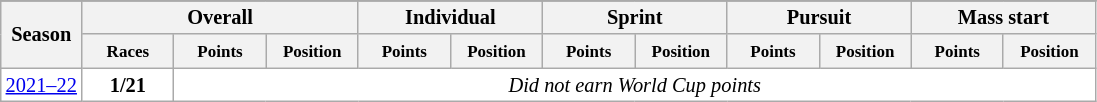<table class="wikitable" style="font-size:85%; text-align:center; border:grey solid 1px; border-collapse:collapse; background:#ffffff;">
<tr class="hintergrundfarbe5">
</tr>
<tr style="background:#efefef;">
<th colspan="1" rowspan="2" color:white; width:115px;">Season</th>
<th colspan="3" color:white; width:115px;">Overall</th>
<th colspan="2" color:white; width:115px;">Individual</th>
<th colspan="2" color:white; width:115px;">Sprint</th>
<th colspan="2" color:white; width:115px;">Pursuit</th>
<th colspan="2" color:white; width:115px;">Mass start</th>
</tr>
<tr>
<th style="width:55px;"><small>Races</small></th>
<th style="width:55px;"><small>Points</small></th>
<th style="width:55px;"><small>Position</small></th>
<th style="width:55px;"><small>Points</small></th>
<th style="width:55px;"><small>Position</small></th>
<th style="width:55px;"><small>Points</small></th>
<th style="width:55px;"><small>Position</small></th>
<th style="width:55px;"><small>Points</small></th>
<th style="width:55px;"><small>Position</small></th>
<th style="width:55px;"><small>Points</small></th>
<th style="width:55px;"><small>Position</small></th>
</tr>
<tr>
<td><a href='#'>2021–22</a></td>
<td><strong>1/21</strong></td>
<td colspan=10 rowspan=1 align=center><em>Did not earn World Cup points</em></td>
</tr>
</table>
